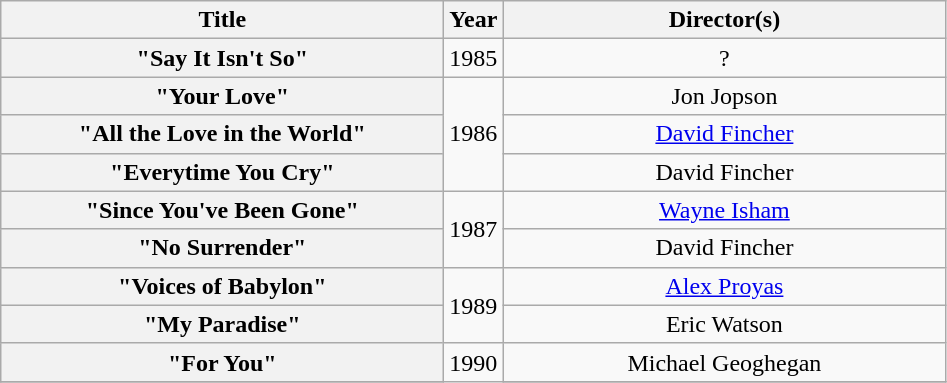<table class="wikitable plainrowheaders" style="text-align:center;">
<tr>
<th scope="col" style="width:18em;">Title</th>
<th scope="col">Year</th>
<th scope="col" style="width:18em;">Director(s)</th>
</tr>
<tr>
<th scope="row">"Say It Isn't So"</th>
<td>1985</td>
<td>?</td>
</tr>
<tr>
<th scope="row">"Your Love"</th>
<td rowspan="3">1986</td>
<td>Jon Jopson</td>
</tr>
<tr>
<th scope="row">"All the Love in the World"</th>
<td><a href='#'>David Fincher</a></td>
</tr>
<tr>
<th scope="row">"Everytime You Cry"</th>
<td>David Fincher</td>
</tr>
<tr>
<th scope="row">"Since You've Been Gone"</th>
<td rowspan="2">1987</td>
<td><a href='#'>Wayne Isham</a></td>
</tr>
<tr>
<th scope="row">"No Surrender"</th>
<td>David Fincher</td>
</tr>
<tr>
<th scope="row">"Voices of Babylon"</th>
<td rowspan="2">1989</td>
<td><a href='#'>Alex Proyas</a></td>
</tr>
<tr>
<th scope="row">"My Paradise"</th>
<td>Eric Watson</td>
</tr>
<tr>
<th scope="row">"For You"</th>
<td rowspan="2">1990</td>
<td>Michael Geoghegan</td>
</tr>
<tr>
</tr>
</table>
